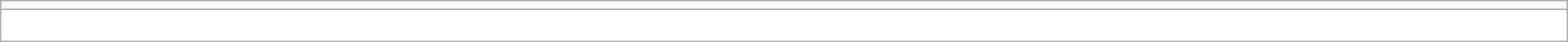<table class="wikitable mw-collapsible" width=100%>
<tr>
<td></td>
</tr>
<tr>
<td bgcolor=white><br></td>
</tr>
</table>
